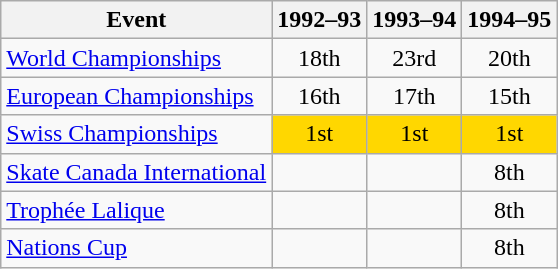<table class="wikitable" style="text-align:center">
<tr>
<th>Event</th>
<th>1992–93</th>
<th>1993–94</th>
<th>1994–95</th>
</tr>
<tr>
<td align=left><a href='#'>World Championships</a></td>
<td>18th</td>
<td>23rd</td>
<td>20th</td>
</tr>
<tr>
<td align=left><a href='#'>European Championships</a></td>
<td>16th</td>
<td>17th</td>
<td>15th</td>
</tr>
<tr>
<td align=left><a href='#'>Swiss Championships</a></td>
<td bgcolor=gold>1st</td>
<td bgcolor=gold>1st</td>
<td bgcolor=gold>1st</td>
</tr>
<tr>
<td align=left><a href='#'>Skate Canada International</a></td>
<td></td>
<td></td>
<td>8th</td>
</tr>
<tr>
<td align=left><a href='#'>Trophée Lalique</a></td>
<td></td>
<td></td>
<td>8th</td>
</tr>
<tr>
<td align=left><a href='#'>Nations Cup</a></td>
<td></td>
<td></td>
<td>8th</td>
</tr>
</table>
